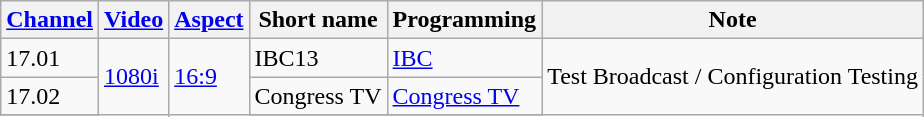<table class="wikitable">
<tr>
<th><a href='#'>Channel</a></th>
<th><a href='#'>Video</a></th>
<th><a href='#'>Aspect</a></th>
<th>Short name</th>
<th>Programming</th>
<th>Note</th>
</tr>
<tr>
<td>17.01</td>
<td rowspan="3"><a href='#'>1080i</a></td>
<td rowspan="3"><a href='#'>16:9</a></td>
<td>IBC13</td>
<td><a href='#'>IBC</a> </td>
<td rowspan="3">Test Broadcast / Configuration Testing</td>
</tr>
<tr>
<td>17.02</td>
<td>Congress TV</td>
<td><a href='#'>Congress TV</a></td>
</tr>
<tr>
</tr>
</table>
